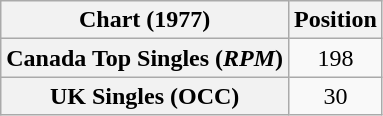<table class="wikitable plainrowheaders" style="text-align:center">
<tr>
<th>Chart (1977)</th>
<th>Position</th>
</tr>
<tr>
<th scope="row">Canada Top Singles (<em>RPM</em>)</th>
<td>198</td>
</tr>
<tr>
<th scope="row">UK Singles (OCC)</th>
<td>30</td>
</tr>
</table>
